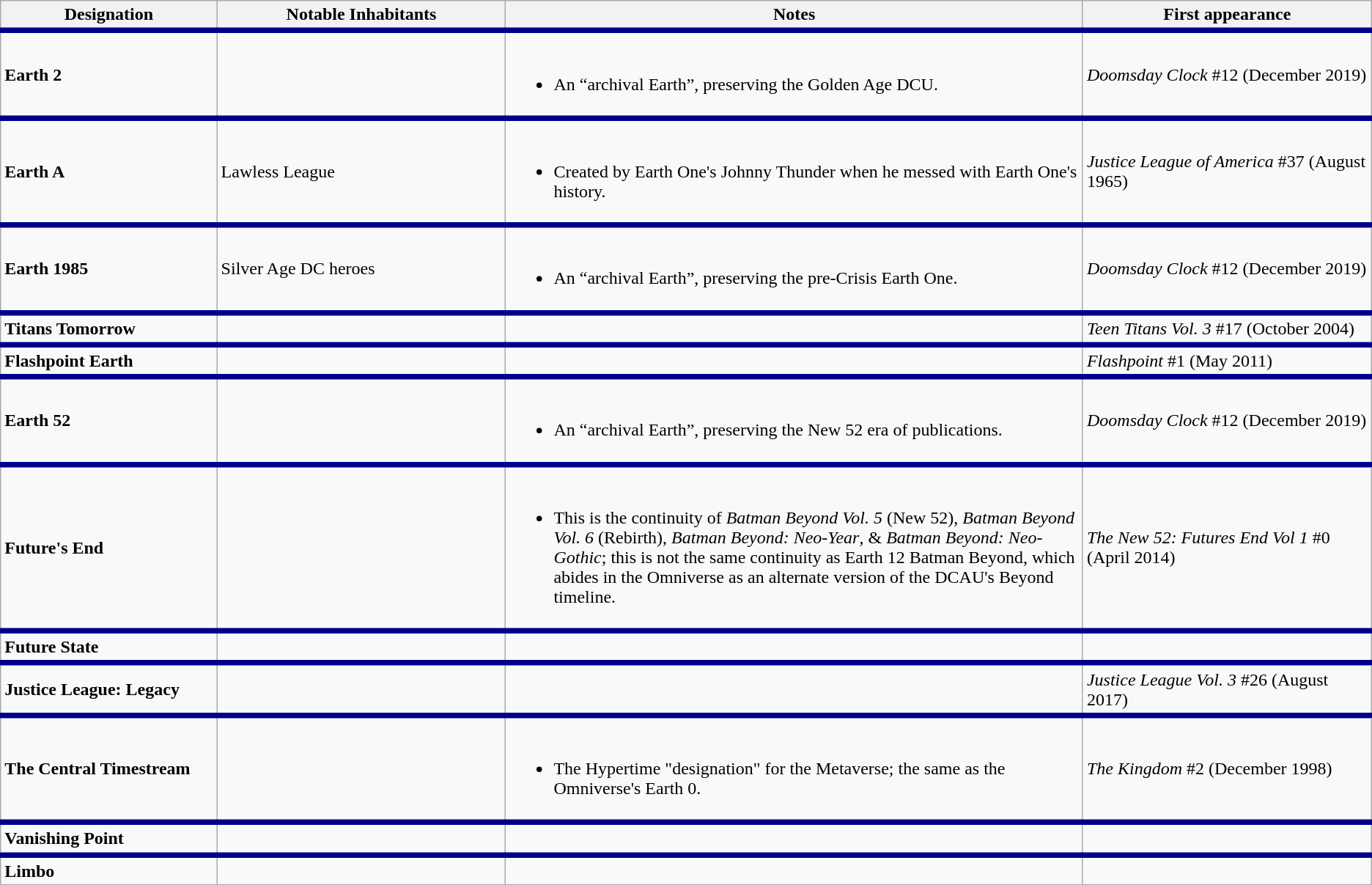<table class="wikitable">
<tr>
<th width=15%>Designation</th>
<th width=20%>Notable Inhabitants</th>
<th width=40%>Notes</th>
<th width=20%>First appearance</th>
</tr>
<tr style="border-top: solid thick darkblue">
<td><strong>Earth 2</strong></td>
<td></td>
<td><br><ul><li>An “archival Earth”, preserving the Golden Age DCU.</li></ul></td>
<td><em>Doomsday Clock</em> #12 (December 2019)</td>
</tr>
<tr style="border-top: solid thick darkblue">
<td><strong>Earth A</strong></td>
<td>Lawless League</td>
<td><br><ul><li>Created by Earth One's Johnny Thunder when he messed with Earth One's history.</li></ul></td>
<td><em>Justice League of America</em> #37 (August 1965)</td>
</tr>
<tr style="border-top: solid thick darkblue">
<td><strong>Earth 1985</strong></td>
<td>Silver Age DC heroes</td>
<td><br><ul><li>An “archival Earth”, preserving the pre-Crisis Earth One.</li></ul></td>
<td><em>Doomsday Clock</em> #12 (December 2019)</td>
</tr>
<tr style="border-top: solid thick darkblue">
<td><strong>Titans Tomorrow</strong></td>
<td></td>
<td></td>
<td><em>Teen Titans Vol. 3</em> #17 (October 2004)</td>
</tr>
<tr style="border-top: solid thick darkblue">
<td><strong>Flashpoint Earth</strong></td>
<td></td>
<td></td>
<td><em>Flashpoint</em> #1 (May 2011)</td>
</tr>
<tr style="border-top: solid thick darkblue">
<td><strong>Earth 52</strong></td>
<td></td>
<td><br><ul><li>An “archival Earth”, preserving the New 52 era of publications.</li></ul></td>
<td><em>Doomsday Clock</em> #12 (December 2019)</td>
</tr>
<tr style="border-top: solid thick darkblue">
<td><strong>Future's End</strong></td>
<td></td>
<td><br><ul><li>This is the continuity of <em>Batman Beyond Vol. 5</em> (New 52), <em>Batman Beyond Vol. 6</em> (Rebirth), <em>Batman Beyond: Neo-Year</em>, & <em>Batman Beyond: Neo-Gothic</em>; this is not the same continuity as Earth 12 Batman Beyond, which abides in the Omniverse as an alternate version of the DCAU's Beyond timeline.</li></ul></td>
<td><em>The New 52: Futures End Vol 1</em> #0 (April 2014)</td>
</tr>
<tr style="border-top: solid thick darkblue">
<td><strong>Future State</strong></td>
<td></td>
<td></td>
<td></td>
</tr>
<tr style="border-top: solid thick darkblue">
<td><strong>Justice League: Legacy</strong></td>
<td></td>
<td></td>
<td><em>Justice League Vol. 3</em> #26 (August 2017)</td>
</tr>
<tr style="border-top: solid thick darkblue">
<td><strong>The Central Timestream</strong></td>
<td></td>
<td><br><ul><li>The Hypertime "designation" for the Metaverse; the same as the Omniverse's Earth 0.</li></ul></td>
<td><em>The Kingdom</em> #2 (December 1998)</td>
</tr>
<tr style="border-top: solid thick darkblue">
<td><strong>Vanishing Point</strong></td>
<td></td>
<td></td>
<td></td>
</tr>
<tr style="border-top: solid thick darkblue">
<td><strong>Limbo</strong></td>
<td></td>
<td></td>
<td></td>
</tr>
</table>
